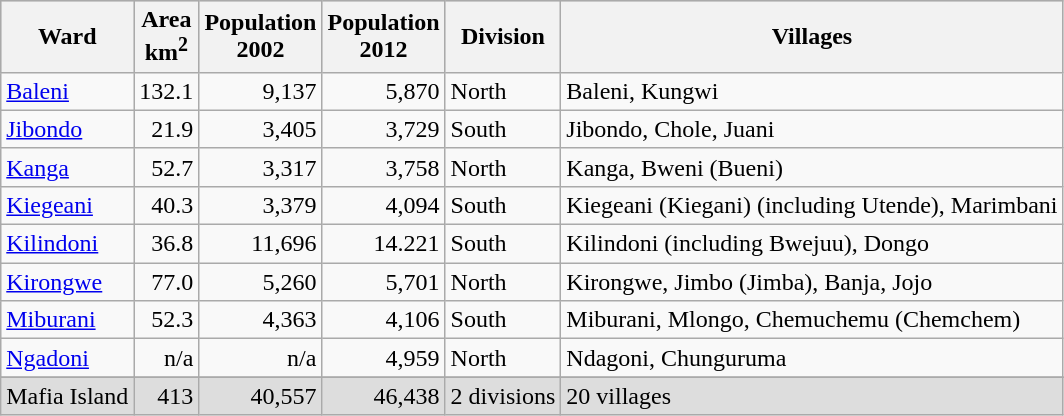<table class="wikitable sortable">
<tr style="background: #CCC;">
<th>Ward</th>
<th align="right">Area<br>km<sup>2</sup></th>
<th>Population<br>2002</th>
<th>Population<br>2012</th>
<th>Division</th>
<th>Villages</th>
</tr>
<tr>
<td><a href='#'>Baleni</a></td>
<td align="right">132.1</td>
<td align="right">9,137</td>
<td align="right">5,870</td>
<td>North</td>
<td>Baleni, Kungwi</td>
</tr>
<tr>
<td><a href='#'>Jibondo</a></td>
<td align="right">21.9</td>
<td align="right">3,405</td>
<td align="right">3,729</td>
<td>South</td>
<td>Jibondo, Chole, Juani</td>
</tr>
<tr>
<td><a href='#'>Kanga</a></td>
<td align="right">52.7</td>
<td align="right">3,317</td>
<td align="right">3,758</td>
<td>North</td>
<td>Kanga, Bweni (Bueni)</td>
</tr>
<tr>
<td><a href='#'>Kiegeani</a></td>
<td align="right">40.3</td>
<td align="right">3,379</td>
<td align="right">4,094</td>
<td>South</td>
<td>Kiegeani (Kiegani) (including Utende), Marimbani</td>
</tr>
<tr>
<td><a href='#'>Kilindoni</a></td>
<td align="right">36.8</td>
<td align="right">11,696</td>
<td align="right">14.221</td>
<td>South</td>
<td>Kilindoni (including Bwejuu), Dongo</td>
</tr>
<tr>
<td><a href='#'>Kirongwe</a></td>
<td align="right">77.0</td>
<td align="right">5,260</td>
<td align="right">5,701</td>
<td>North</td>
<td>Kirongwe, Jimbo (Jimba), Banja, Jojo</td>
</tr>
<tr>
<td><a href='#'>Miburani</a></td>
<td align="right">52.3</td>
<td align="right">4,363</td>
<td align="right">4,106</td>
<td>South</td>
<td>Miburani, Mlongo, Chemuchemu (Chemchem)</td>
</tr>
<tr>
<td><a href='#'>Ngadoni</a></td>
<td align="right">n/a</td>
<td align="right">n/a</td>
<td align="right">4,959</td>
<td>North</td>
<td>Ndagoni, Chunguruma</td>
</tr>
<tr>
</tr>
<tr style="background: #DDD;" | class="sortbottom">
<td>Mafia Island</td>
<td align="right">413</td>
<td align="right">40,557</td>
<td align="right">46,438</td>
<td>2 divisions</td>
<td>20 villages</td>
</tr>
</table>
